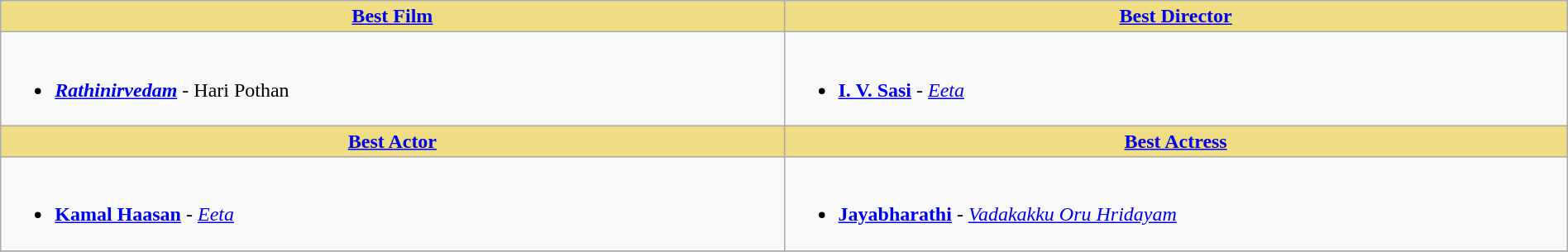<table class="wikitable" width=100% |>
<tr>
<th !  style="background:#eedd82; text-align:center; width:50%;"><a href='#'>Best Film</a></th>
<th !  style="background:#eedd82; text-align:center; width:50%;"><a href='#'>Best Director</a></th>
</tr>
<tr>
<td valign="top"><br><ul><li><strong><em><a href='#'>Rathinirvedam</a></em></strong> - Hari Pothan</li></ul></td>
<td valign="top"><br><ul><li><strong><a href='#'>I. V. Sasi</a></strong> - <em><a href='#'>Eeta</a></em></li></ul></td>
</tr>
<tr>
<th !  style="background:#eedd82; text-align:center; width:50%;"><a href='#'>Best Actor</a></th>
<th !  style="background:#eedd82; text-align:center; width:50%;"><a href='#'>Best Actress</a></th>
</tr>
<tr>
<td valign="top"><br><ul><li><strong><a href='#'>Kamal Haasan</a></strong> - <em><a href='#'>Eeta</a></em></li></ul></td>
<td valign="top"><br><ul><li><strong><a href='#'>Jayabharathi</a></strong> - <em><a href='#'>Vadakakku Oru Hridayam</a></em></li></ul></td>
</tr>
<tr>
</tr>
</table>
